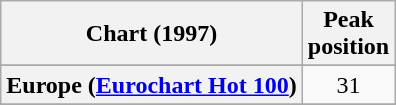<table class="wikitable sortable plainrowheaders" style="text-align:center">
<tr>
<th>Chart (1997)</th>
<th>Peak<br>position</th>
</tr>
<tr>
</tr>
<tr>
</tr>
<tr>
</tr>
<tr>
<th scope="row">Europe (<a href='#'>Eurochart Hot 100</a>)</th>
<td>31</td>
</tr>
<tr>
</tr>
<tr>
</tr>
<tr>
</tr>
<tr>
</tr>
<tr>
</tr>
<tr>
</tr>
<tr>
</tr>
<tr>
</tr>
</table>
